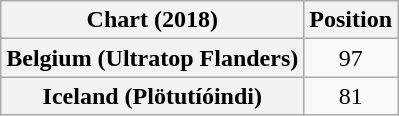<table class="wikitable plainrowheaders" style="text-align:center">
<tr>
<th scope="col">Chart (2018)</th>
<th scope="col">Position</th>
</tr>
<tr>
<th scope="row">Belgium (Ultratop Flanders)</th>
<td>97</td>
</tr>
<tr>
<th scope="row">Iceland (Plötutíóindi)</th>
<td>81</td>
</tr>
</table>
